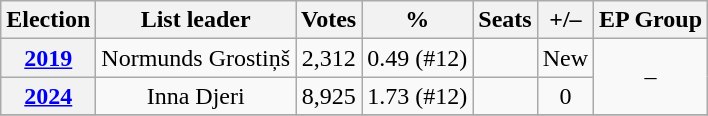<table class=wikitable style=text-align:center>
<tr>
<th>Election</th>
<th>List leader</th>
<th>Votes</th>
<th>%</th>
<th>Seats</th>
<th>+/–</th>
<th>EP Group</th>
</tr>
<tr>
<th><a href='#'>2019</a></th>
<td>Normunds Grostiņš</td>
<td>2,312</td>
<td>0.49 (#12)</td>
<td></td>
<td>New</td>
<td rowspan=2>–</td>
</tr>
<tr>
<th><a href='#'>2024</a></th>
<td>Inna Djeri</td>
<td>8,925</td>
<td>1.73 (#12)</td>
<td></td>
<td> 0</td>
</tr>
<tr>
</tr>
</table>
